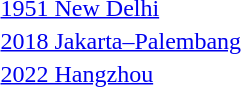<table>
<tr>
<td><a href='#'>1951 New Delhi</a></td>
<td></td>
<td></td>
<td></td>
</tr>
<tr>
<td><a href='#'>2018 Jakarta–Palembang</a></td>
<td></td>
<td></td>
<td></td>
</tr>
<tr>
<td><a href='#'>2022 Hangzhou</a></td>
<td></td>
<td></td>
<td></td>
</tr>
</table>
